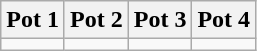<table class="wikitable">
<tr>
<th style="width: 25%;">Pot 1</th>
<th style="width: 25%;">Pot 2</th>
<th style="width: 25%;">Pot 3</th>
<th style="width: 25%;">Pot 4</th>
</tr>
<tr style="vertical-align: top;">
<td></td>
<td></td>
<td></td>
<td></td>
</tr>
</table>
